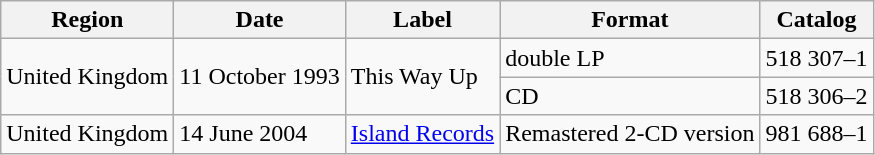<table class="wikitable">
<tr>
<th>Region</th>
<th>Date</th>
<th>Label</th>
<th>Format</th>
<th>Catalog</th>
</tr>
<tr>
<td rowspan="2">United Kingdom</td>
<td rowspan="2">11 October 1993</td>
<td rowspan="2">This Way Up</td>
<td>double LP</td>
<td>518 307–1</td>
</tr>
<tr>
<td>CD</td>
<td>518 306–2</td>
</tr>
<tr>
<td>United Kingdom</td>
<td>14 June 2004</td>
<td><a href='#'>Island Records</a></td>
<td>Remastered 2-CD version</td>
<td>981 688–1</td>
</tr>
</table>
